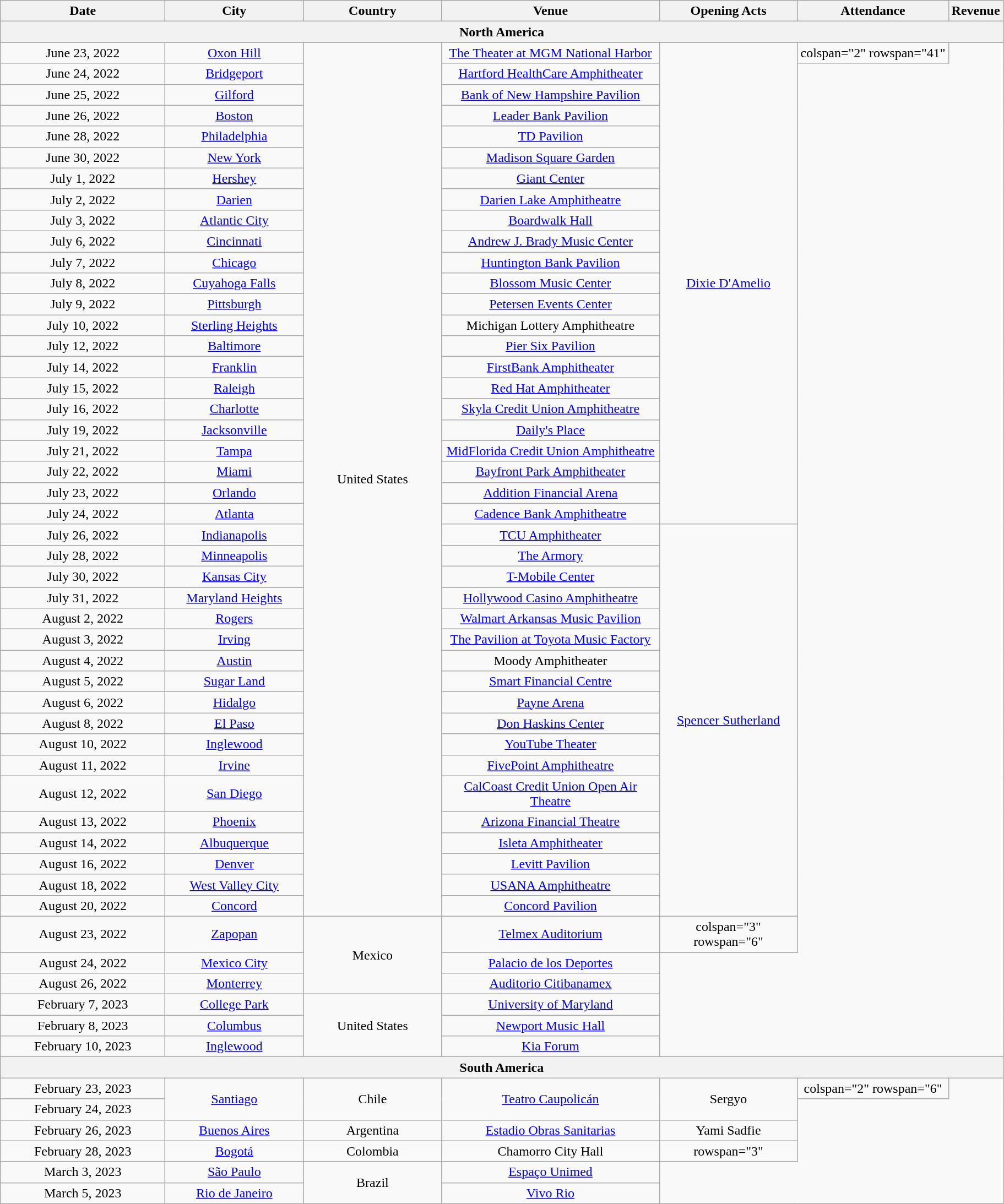<table class="wikitable" style="text-align:center;">
<tr>
<th scope="col" style="width:12em;">Date</th>
<th scope="col" style="width:10em;">City</th>
<th scope="col" style="width:10em;">Country</th>
<th scope="col" style="width:16em;">Venue</th>
<th scope="col" style="width:10em;">Opening Acts</th>
<th>Attendance</th>
<th>Revenue</th>
</tr>
<tr>
<th colspan="7"><strong>North America</strong></th>
</tr>
<tr>
<td>June 23, 2022</td>
<td><a href='#'>Oxon Hill</a></td>
<td rowspan="41">United States</td>
<td><a href='#'>The Theater at MGM National Harbor</a></td>
<td rowspan="23"><a href='#'>Dixie D'Amelio</a></td>
<td>colspan="2" rowspan="41" </td>
</tr>
<tr>
<td>June 24, 2022</td>
<td><a href='#'>Bridgeport</a></td>
<td><a href='#'>Hartford HealthCare Amphitheater</a></td>
</tr>
<tr>
<td>June 25, 2022</td>
<td><a href='#'>Gilford</a></td>
<td><a href='#'>Bank of New Hampshire Pavilion</a></td>
</tr>
<tr>
<td>June 26, 2022</td>
<td><a href='#'>Boston</a></td>
<td><a href='#'>Leader Bank Pavilion</a></td>
</tr>
<tr>
<td>June 28, 2022</td>
<td><a href='#'>Philadelphia</a></td>
<td><a href='#'>TD Pavilion</a></td>
</tr>
<tr>
<td>June 30, 2022</td>
<td><a href='#'>New York</a></td>
<td><a href='#'>Madison Square Garden</a></td>
</tr>
<tr>
<td>July 1, 2022</td>
<td><a href='#'>Hershey</a></td>
<td><a href='#'>Giant Center</a></td>
</tr>
<tr>
<td>July 2, 2022</td>
<td><a href='#'>Darien</a></td>
<td><a href='#'>Darien Lake Amphitheatre</a></td>
</tr>
<tr>
<td>July 3, 2022</td>
<td><a href='#'>Atlantic City</a></td>
<td><a href='#'>Boardwalk Hall</a></td>
</tr>
<tr>
<td>July 6, 2022</td>
<td><a href='#'>Cincinnati</a></td>
<td><a href='#'>Andrew J. Brady Music Center</a></td>
</tr>
<tr>
<td>July 7, 2022</td>
<td><a href='#'>Chicago</a></td>
<td><a href='#'>Huntington Bank Pavilion</a></td>
</tr>
<tr>
<td>July 8, 2022</td>
<td><a href='#'>Cuyahoga Falls</a></td>
<td><a href='#'>Blossom Music Center</a></td>
</tr>
<tr>
<td>July 9, 2022</td>
<td><a href='#'>Pittsburgh</a></td>
<td><a href='#'>Petersen Events Center</a></td>
</tr>
<tr>
<td>July 10, 2022</td>
<td><a href='#'>Sterling Heights</a></td>
<td>Michigan Lottery Amphitheatre</td>
</tr>
<tr>
<td>July 12, 2022</td>
<td><a href='#'>Baltimore</a></td>
<td><a href='#'>Pier Six Pavilion</a></td>
</tr>
<tr>
<td>July 14, 2022</td>
<td><a href='#'>Franklin</a></td>
<td><a href='#'>FirstBank Amphitheater</a></td>
</tr>
<tr>
<td>July 15, 2022</td>
<td><a href='#'>Raleigh</a></td>
<td><a href='#'>Red Hat Amphitheater</a></td>
</tr>
<tr>
<td>July 16, 2022</td>
<td><a href='#'>Charlotte</a></td>
<td><a href='#'>Skyla Credit Union Amphitheatre</a></td>
</tr>
<tr>
<td>July 19, 2022</td>
<td><a href='#'>Jacksonville</a></td>
<td><a href='#'>Daily's Place</a></td>
</tr>
<tr>
<td>July 21, 2022</td>
<td><a href='#'>Tampa</a></td>
<td><a href='#'>MidFlorida Credit Union Amphitheatre</a></td>
</tr>
<tr>
<td>July 22, 2022</td>
<td><a href='#'>Miami</a></td>
<td><a href='#'>Bayfront Park Amphitheater</a></td>
</tr>
<tr>
<td>July 23, 2022</td>
<td><a href='#'>Orlando</a></td>
<td><a href='#'>Addition Financial Arena</a></td>
</tr>
<tr>
<td>July 24, 2022</td>
<td><a href='#'>Atlanta</a></td>
<td><a href='#'>Cadence Bank Amphitheatre</a></td>
</tr>
<tr>
<td>July 26, 2022</td>
<td><a href='#'>Indianapolis</a></td>
<td><a href='#'>TCU Amphitheater</a></td>
<td rowspan="18"><a href='#'>Spencer Sutherland</a></td>
</tr>
<tr>
<td>July 28, 2022</td>
<td><a href='#'>Minneapolis</a></td>
<td><a href='#'>The Armory</a></td>
</tr>
<tr>
<td>July 30, 2022</td>
<td><a href='#'>Kansas City</a></td>
<td><a href='#'>T-Mobile Center</a></td>
</tr>
<tr>
<td>July 31, 2022</td>
<td><a href='#'>Maryland Heights</a></td>
<td><a href='#'>Hollywood Casino Amphitheatre</a></td>
</tr>
<tr>
<td>August 2, 2022</td>
<td><a href='#'>Rogers</a></td>
<td><a href='#'>Walmart Arkansas Music Pavilion</a></td>
</tr>
<tr>
<td>August 3, 2022</td>
<td><a href='#'>Irving</a></td>
<td><a href='#'>The Pavilion at Toyota Music Factory</a></td>
</tr>
<tr>
<td>August 4, 2022</td>
<td><a href='#'>Austin</a></td>
<td>Moody Amphitheater</td>
</tr>
<tr>
<td>August 5, 2022</td>
<td><a href='#'>Sugar Land</a></td>
<td><a href='#'>Smart Financial Centre</a></td>
</tr>
<tr>
<td>August 6, 2022</td>
<td><a href='#'>Hidalgo</a></td>
<td><a href='#'>Payne Arena</a></td>
</tr>
<tr>
<td>August 8, 2022</td>
<td><a href='#'>El Paso</a></td>
<td><a href='#'>Don Haskins Center</a></td>
</tr>
<tr>
<td>August 10, 2022</td>
<td><a href='#'>Inglewood</a></td>
<td><a href='#'>YouTube Theater</a></td>
</tr>
<tr>
<td>August 11, 2022</td>
<td><a href='#'>Irvine</a></td>
<td><a href='#'>FivePoint Amphitheatre</a></td>
</tr>
<tr>
<td>August 12, 2022</td>
<td><a href='#'>San Diego</a></td>
<td><a href='#'>CalCoast Credit Union Open Air Theatre</a></td>
</tr>
<tr>
<td>August 13, 2022</td>
<td><a href='#'>Phoenix</a></td>
<td><a href='#'>Arizona Financial Theatre</a></td>
</tr>
<tr>
<td>August 14, 2022</td>
<td><a href='#'>Albuquerque</a></td>
<td><a href='#'>Isleta Amphitheater</a></td>
</tr>
<tr>
<td>August 16, 2022</td>
<td><a href='#'>Denver</a></td>
<td><a href='#'>Levitt Pavilion</a></td>
</tr>
<tr>
<td>August 18, 2022</td>
<td><a href='#'>West Valley City</a></td>
<td><a href='#'>USANA Amphitheatre</a></td>
</tr>
<tr>
<td>August 20, 2022</td>
<td><a href='#'>Concord</a></td>
<td><a href='#'>Concord Pavilion</a></td>
</tr>
<tr>
<td>August 23, 2022</td>
<td><a href='#'>Zapopan</a></td>
<td rowspan="3">Mexico</td>
<td><a href='#'>Telmex Auditorium</a></td>
<td>colspan="3" rowspan="6" </td>
</tr>
<tr>
<td>August 24, 2022</td>
<td><a href='#'>Mexico City</a></td>
<td><a href='#'>Palacio de los Deportes</a></td>
</tr>
<tr>
<td>August 26, 2022</td>
<td><a href='#'>Monterrey</a></td>
<td><a href='#'>Auditorio Citibanamex</a></td>
</tr>
<tr>
<td>February 7, 2023</td>
<td><a href='#'>College Park</a></td>
<td rowspan="3">United States</td>
<td><a href='#'>University of Maryland</a></td>
</tr>
<tr>
<td>February 8, 2023</td>
<td><a href='#'>Columbus</a></td>
<td><a href='#'>Newport Music Hall</a></td>
</tr>
<tr>
<td>February 10, 2023</td>
<td><a href='#'>Inglewood</a></td>
<td><a href='#'>Kia Forum</a></td>
</tr>
<tr>
<th colspan="7"><strong>South America</strong></th>
</tr>
<tr>
<td>February  23, 2023</td>
<td rowspan="2"><a href='#'>Santiago</a></td>
<td rowspan="2">Chile</td>
<td rowspan="2"><a href='#'>Teatro Caupolicán</a></td>
<td rowspan="2">Sergyo</td>
<td>colspan="2" rowspan="6" </td>
</tr>
<tr>
<td>February 24, 2023</td>
</tr>
<tr>
<td>February 26, 2023</td>
<td><a href='#'>Buenos Aires</a></td>
<td>Argentina</td>
<td><a href='#'>Estadio Obras Sanitarias</a></td>
<td>Yami Sadfie</td>
</tr>
<tr>
<td>February 28, 2023</td>
<td><a href='#'>Bogotá</a></td>
<td>Colombia</td>
<td>Chamorro City Hall</td>
<td>rowspan="3" </td>
</tr>
<tr>
<td>March 3, 2023</td>
<td><a href='#'>São Paulo</a></td>
<td rowspan="2">Brazil</td>
<td><a href='#'>Espaço Unimed</a></td>
</tr>
<tr>
<td>March 5, 2023</td>
<td><a href='#'>Rio de Janeiro</a></td>
<td><a href='#'>Vivo Rio</a></td>
</tr>
</table>
